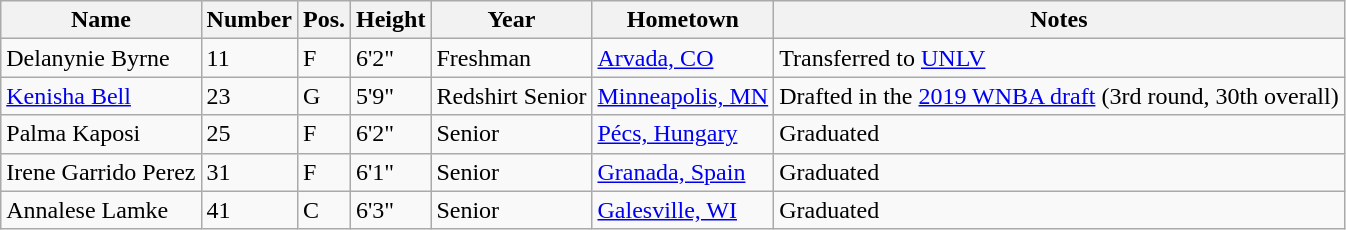<table class="wikitable sortable" border="1">
<tr>
<th>Name</th>
<th>Number</th>
<th>Pos.</th>
<th>Height</th>
<th>Year</th>
<th>Hometown</th>
<th class="unsortable">Notes</th>
</tr>
<tr>
<td>Delanynie Byrne</td>
<td>11</td>
<td>F</td>
<td>6'2"</td>
<td>Freshman</td>
<td><a href='#'>Arvada, CO</a></td>
<td>Transferred to <a href='#'>UNLV</a></td>
</tr>
<tr>
<td><a href='#'>Kenisha Bell</a></td>
<td>23</td>
<td>G</td>
<td>5'9"</td>
<td>Redshirt Senior</td>
<td><a href='#'>Minneapolis, MN</a></td>
<td>Drafted in the <a href='#'>2019 WNBA draft</a> (3rd round, 30th overall)</td>
</tr>
<tr>
<td>Palma Kaposi</td>
<td>25</td>
<td>F</td>
<td>6'2"</td>
<td>Senior</td>
<td><a href='#'>Pécs, Hungary</a></td>
<td>Graduated</td>
</tr>
<tr>
<td>Irene Garrido Perez</td>
<td>31</td>
<td>F</td>
<td>6'1"</td>
<td>Senior</td>
<td><a href='#'>Granada, Spain</a></td>
<td>Graduated</td>
</tr>
<tr>
<td>Annalese Lamke</td>
<td>41</td>
<td>C</td>
<td>6'3"</td>
<td>Senior</td>
<td><a href='#'>Galesville, WI</a></td>
<td>Graduated</td>
</tr>
</table>
